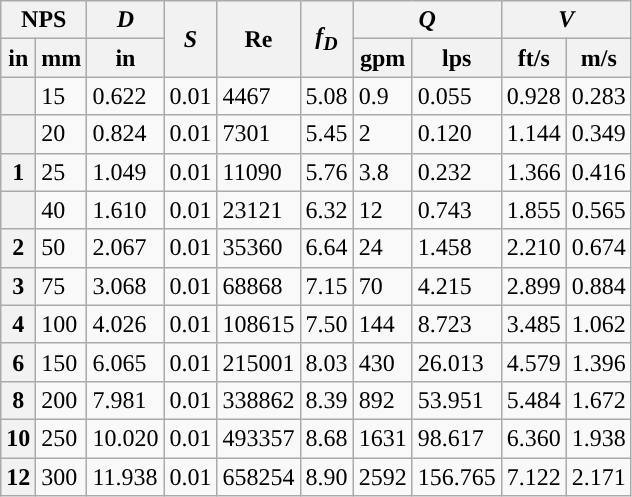<table class="wikitable" summary="For various Nominal Pipe Sizes (15–300 mm) in PVC, gives the volumetric flow rate such that the hydraulic slope ">
<tr>
<th scope="col" colspan=2>NPS</th>
<th><em>D</em><br></th>
<th scope="col" rowspan=2><em>S</em></th>
<th scope="col" rowspan=2>Re</th>
<th scope="col" rowspan=2><em>f</em><sub><em>D</em></sub></th>
<th scope="col" colspan=2><em>Q</em><br></th>
<th scope="col" colspan=2><em>V</em><br></th>
</tr>
<tr>
<th>in</th>
<th>mm</th>
<th>in<br>

</th>
<th>gpm</th>
<th>lps</th>
<th>ft/s</th>
<th>m/s</th>
</tr>
<tr>
<th scope="row"></th>
<td>15</td>
<td>0.622</td>
<td>0.01</td>
<td>4467</td>
<td>5.08</td>
<td>0.9</td>
<td>0.055</td>
<td>0.928</td>
<td>0.283</td>
</tr>
<tr>
<th scope="row"></th>
<td>20</td>
<td>0.824</td>
<td>0.01</td>
<td>7301</td>
<td>5.45</td>
<td>2</td>
<td>0.120</td>
<td>1.144</td>
<td>0.349</td>
</tr>
<tr>
<th scope="row">1</th>
<td>25</td>
<td>1.049</td>
<td>0.01</td>
<td>11090</td>
<td>5.76</td>
<td>3.8</td>
<td>0.232</td>
<td>1.366</td>
<td>0.416</td>
</tr>
<tr>
<th scope="row"></th>
<td>40</td>
<td>1.610</td>
<td>0.01</td>
<td>23121</td>
<td>6.32</td>
<td>12</td>
<td>0.743</td>
<td>1.855</td>
<td>0.565</td>
</tr>
<tr>
<th scope="row">2</th>
<td>50</td>
<td>2.067</td>
<td>0.01</td>
<td>35360</td>
<td>6.64</td>
<td>24</td>
<td>1.458</td>
<td>2.210</td>
<td>0.674</td>
</tr>
<tr>
<th scope="row">3</th>
<td>75</td>
<td>3.068</td>
<td>0.01</td>
<td>68868</td>
<td>7.15</td>
<td>70</td>
<td>4.215</td>
<td>2.899</td>
<td>0.884</td>
</tr>
<tr>
<th scope="row">4</th>
<td>100</td>
<td>4.026</td>
<td>0.01</td>
<td>108615</td>
<td>7.50</td>
<td>144</td>
<td>8.723</td>
<td>3.485</td>
<td>1.062</td>
</tr>
<tr>
<th scope="row">6</th>
<td>150</td>
<td>6.065</td>
<td>0.01</td>
<td>215001</td>
<td>8.03</td>
<td>430</td>
<td>26.013</td>
<td>4.579</td>
<td>1.396</td>
</tr>
<tr>
<th scope="row">8</th>
<td>200</td>
<td>7.981</td>
<td>0.01</td>
<td>338862</td>
<td>8.39</td>
<td>892</td>
<td>53.951</td>
<td>5.484</td>
<td>1.672</td>
</tr>
<tr>
<th scope="row">10</th>
<td>250</td>
<td>10.020</td>
<td>0.01</td>
<td>493357</td>
<td>8.68</td>
<td>1631</td>
<td>98.617</td>
<td>6.360</td>
<td>1.938</td>
</tr>
<tr>
<th scope="row">12</th>
<td>300</td>
<td>11.938</td>
<td>0.01</td>
<td>658254</td>
<td>8.90</td>
<td>2592</td>
<td>156.765</td>
<td>7.122</td>
<td>2.171</td>
</tr>
</table>
